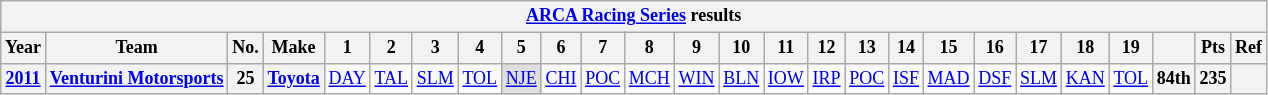<table class="wikitable" style="text-align:center; font-size:75%">
<tr>
<th colspan=48><a href='#'>ARCA Racing Series</a> results</th>
</tr>
<tr>
<th>Year</th>
<th>Team</th>
<th>No.</th>
<th>Make</th>
<th>1</th>
<th>2</th>
<th>3</th>
<th>4</th>
<th>5</th>
<th>6</th>
<th>7</th>
<th>8</th>
<th>9</th>
<th>10</th>
<th>11</th>
<th>12</th>
<th>13</th>
<th>14</th>
<th>15</th>
<th>16</th>
<th>17</th>
<th>18</th>
<th>19</th>
<th></th>
<th>Pts</th>
<th>Ref</th>
</tr>
<tr>
<th><a href='#'>2011</a></th>
<th><a href='#'>Venturini Motorsports</a></th>
<th>25</th>
<th><a href='#'>Toyota</a></th>
<td><a href='#'>DAY</a></td>
<td><a href='#'>TAL</a></td>
<td><a href='#'>SLM</a></td>
<td><a href='#'>TOL</a></td>
<td style="background:#DFDFDF;"><a href='#'>NJE</a><br></td>
<td><a href='#'>CHI</a></td>
<td><a href='#'>POC</a></td>
<td><a href='#'>MCH</a></td>
<td><a href='#'>WIN</a></td>
<td><a href='#'>BLN</a></td>
<td><a href='#'>IOW</a></td>
<td><a href='#'>IRP</a></td>
<td><a href='#'>POC</a></td>
<td><a href='#'>ISF</a></td>
<td><a href='#'>MAD</a></td>
<td><a href='#'>DSF</a></td>
<td><a href='#'>SLM</a></td>
<td><a href='#'>KAN</a></td>
<td><a href='#'>TOL</a></td>
<th>84th</th>
<th>235</th>
<th></th>
</tr>
</table>
